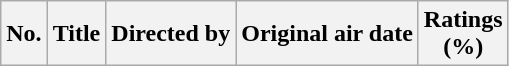<table class="wikitable">
<tr>
<th>No.</th>
<th>Title</th>
<th>Directed by</th>
<th>Original air date</th>
<th>Ratings<br>(%)<br>








</th>
</tr>
</table>
